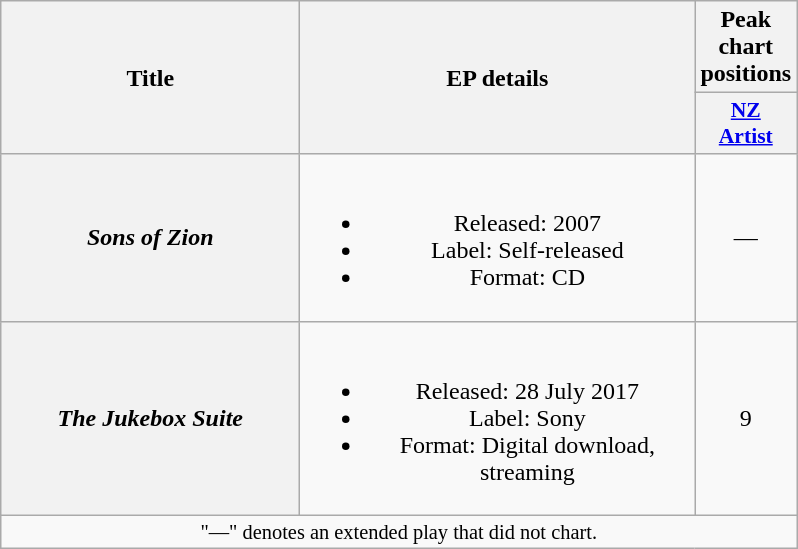<table class="wikitable plainrowheaders" style="text-align:center;">
<tr>
<th scope="col" rowspan="2" style="width:12em;">Title</th>
<th scope="col" rowspan="2" style="width:16em;">EP details</th>
<th scope="col" colspan="1">Peak chart positions</th>
</tr>
<tr>
<th scope="col" style="width:3em;font-size:90%;"><a href='#'>NZ<br>Artist</a><br></th>
</tr>
<tr>
<th scope="row"><em>Sons of Zion</em></th>
<td><br><ul><li>Released: 2007</li><li>Label: Self-released</li><li>Format: CD</li></ul></td>
<td>—</td>
</tr>
<tr>
<th scope="row"><em>The Jukebox Suite</em></th>
<td><br><ul><li>Released: 28 July 2017</li><li>Label: Sony</li><li>Format: Digital download, streaming</li></ul></td>
<td>9</td>
</tr>
<tr>
<td colspan="4" style="text-align:center; font-size:85%">"—" denotes an extended play that did not chart.</td>
</tr>
</table>
